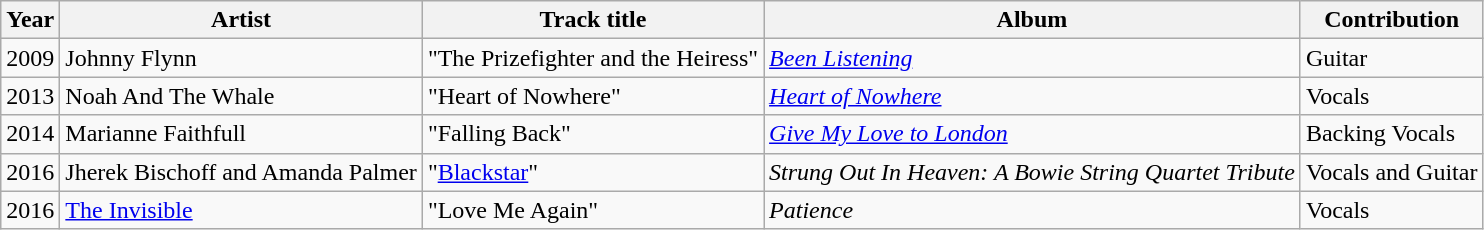<table class="wikitable">
<tr>
<th>Year</th>
<th>Artist</th>
<th>Track title</th>
<th>Album</th>
<th>Contribution</th>
</tr>
<tr>
<td>2009</td>
<td>Johnny Flynn</td>
<td>"The Prizefighter and the Heiress"</td>
<td><em><a href='#'>Been Listening</a></em></td>
<td>Guitar</td>
</tr>
<tr>
<td>2013</td>
<td>Noah And The Whale</td>
<td>"Heart of Nowhere"</td>
<td><em><a href='#'>Heart of Nowhere</a></em></td>
<td>Vocals</td>
</tr>
<tr>
<td>2014</td>
<td>Marianne Faithfull</td>
<td>"Falling Back"</td>
<td><em><a href='#'>Give My Love to London</a></em></td>
<td>Backing Vocals</td>
</tr>
<tr>
<td>2016</td>
<td>Jherek Bischoff and Amanda Palmer</td>
<td>"<a href='#'>Blackstar</a>"</td>
<td><em>Strung Out In Heaven: A Bowie String Quartet Tribute</em></td>
<td>Vocals and Guitar</td>
</tr>
<tr>
<td>2016</td>
<td><a href='#'>The Invisible</a></td>
<td>"Love Me Again"</td>
<td><em>Patience</em></td>
<td>Vocals</td>
</tr>
</table>
